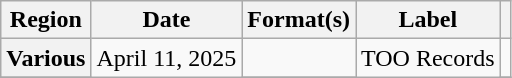<table class="wikitable plainrowheaders">
<tr>
<th scope="col">Region</th>
<th scope="col">Date</th>
<th scope="col">Format(s)</th>
<th scope="col">Label</th>
<th scope="col"></th>
</tr>
<tr>
<th scope="row">Various</th>
<td rowspan="2">April 11, 2025</td>
<td></td>
<td rowspan="2">TOO Records</td>
<td style="text-align:center;"></td>
</tr>
<tr>
</tr>
</table>
